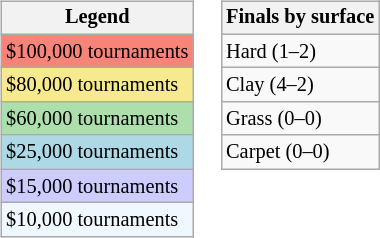<table>
<tr valign=top>
<td><br><table class=wikitable style="font-size:85%">
<tr>
<th>Legend</th>
</tr>
<tr style="background:#f88379;">
<td>$100,000 tournaments</td>
</tr>
<tr style="background:#f7e98e;">
<td>$80,000 tournaments</td>
</tr>
<tr style="background:#addfad;">
<td>$60,000 tournaments</td>
</tr>
<tr style="background:lightblue;">
<td>$25,000 tournaments</td>
</tr>
<tr style="background:#ccccff;">
<td>$15,000 tournaments</td>
</tr>
<tr style="background:#f0f8ff;">
<td>$10,000 tournaments</td>
</tr>
</table>
</td>
<td><br><table class=wikitable style="font-size:85%">
<tr>
<th>Finals by surface</th>
</tr>
<tr>
<td>Hard (1–2)</td>
</tr>
<tr>
<td>Clay (4–2)</td>
</tr>
<tr>
<td>Grass (0–0)</td>
</tr>
<tr>
<td>Carpet (0–0)</td>
</tr>
</table>
</td>
</tr>
</table>
